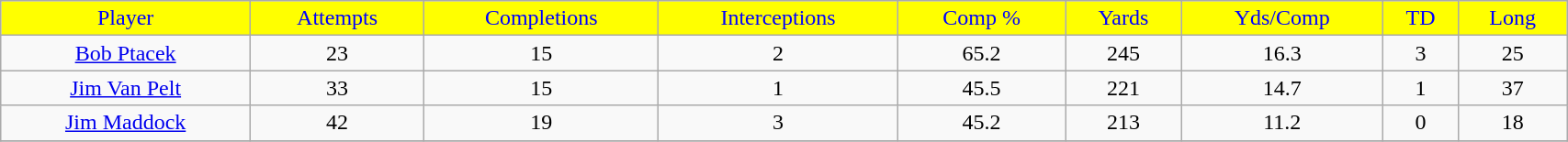<table class="wikitable" width="90%">
<tr align="center" style="background:yellow;color:blue;">
<td>Player</td>
<td>Attempts</td>
<td>Completions</td>
<td>Interceptions</td>
<td>Comp %</td>
<td>Yards</td>
<td>Yds/Comp</td>
<td>TD</td>
<td>Long</td>
</tr>
<tr align="center" bgcolor="">
<td><a href='#'>Bob Ptacek</a></td>
<td>23</td>
<td>15</td>
<td>2</td>
<td>65.2</td>
<td>245</td>
<td>16.3</td>
<td>3</td>
<td>25</td>
</tr>
<tr align="center" bgcolor="">
<td><a href='#'>Jim Van Pelt</a></td>
<td>33</td>
<td>15</td>
<td>1</td>
<td>45.5</td>
<td>221</td>
<td>14.7</td>
<td>1</td>
<td>37</td>
</tr>
<tr align="center" bgcolor="">
<td><a href='#'>Jim Maddock</a></td>
<td>42</td>
<td>19</td>
<td>3</td>
<td>45.2</td>
<td>213</td>
<td>11.2</td>
<td>0</td>
<td>18</td>
</tr>
<tr>
</tr>
</table>
